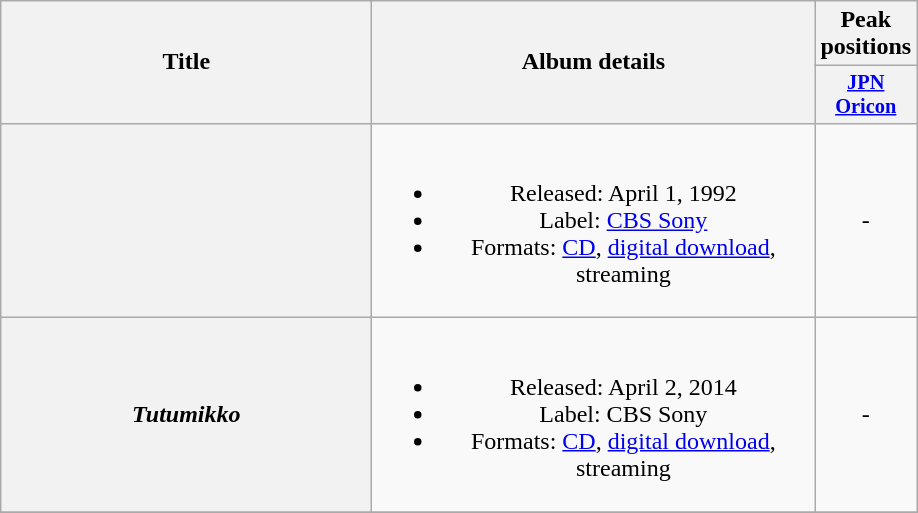<table class="wikitable plainrowheaders" style="text-align:center;">
<tr>
<th style="width:15em;" rowspan="2">Title</th>
<th style="width:18em;" rowspan="2">Album details</th>
<th colspan="1">Peak positions</th>
</tr>
<tr>
<th style="width:3em;font-size:85%"><a href='#'>JPN<br>Oricon</a><br></th>
</tr>
<tr>
<th scope="row"></th>
<td><br><ul><li>Released: April 1, 1992</li><li>Label: <a href='#'>CBS Sony</a></li><li>Formats: <a href='#'>CD</a>, <a href='#'>digital download</a>, streaming</li></ul></td>
<td>-</td>
</tr>
<tr>
<th scope="row"><em>Tutumikko</em></th>
<td><br><ul><li>Released: April 2, 2014</li><li>Label: CBS Sony</li><li>Formats: <a href='#'>CD</a>, <a href='#'>digital download</a>, streaming</li></ul></td>
<td>-</td>
</tr>
<tr>
</tr>
</table>
